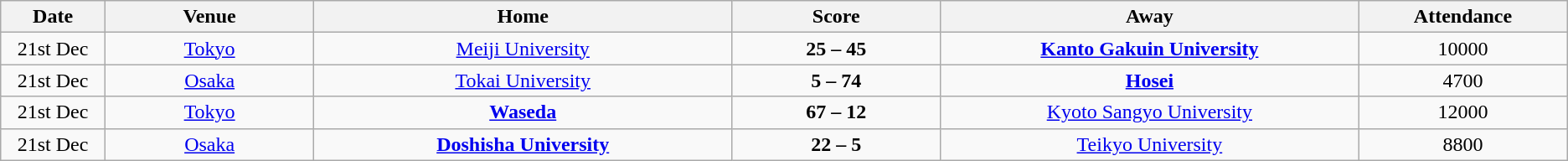<table class="wikitable" style="text-align: center;">
<tr>
<th width=5%>Date</th>
<th width=10%>Venue</th>
<th width=20%>Home</th>
<th width=10%>Score</th>
<th width=20%>Away</th>
<th width=10%>Attendance</th>
</tr>
<tr>
<td>21st Dec</td>
<td><a href='#'>Tokyo</a></td>
<td><a href='#'>Meiji University</a></td>
<td><strong>25 – 45</strong><br></td>
<td><strong><a href='#'>Kanto Gakuin University</a></strong></td>
<td>10000</td>
</tr>
<tr>
<td>21st Dec</td>
<td><a href='#'>Osaka</a></td>
<td><a href='#'>Tokai University</a></td>
<td><strong>5 – 74</strong><br></td>
<td><strong><a href='#'>Hosei</a></strong></td>
<td>4700</td>
</tr>
<tr>
<td>21st Dec</td>
<td><a href='#'>Tokyo</a></td>
<td><strong><a href='#'>Waseda</a></strong></td>
<td><strong>67 – 12</strong><br></td>
<td><a href='#'>Kyoto Sangyo University</a></td>
<td>12000</td>
</tr>
<tr>
<td>21st Dec</td>
<td><a href='#'>Osaka</a></td>
<td><strong><a href='#'>Doshisha University</a></strong></td>
<td><strong>22 – 5</strong><br></td>
<td><a href='#'>Teikyo University</a></td>
<td>8800</td>
</tr>
</table>
